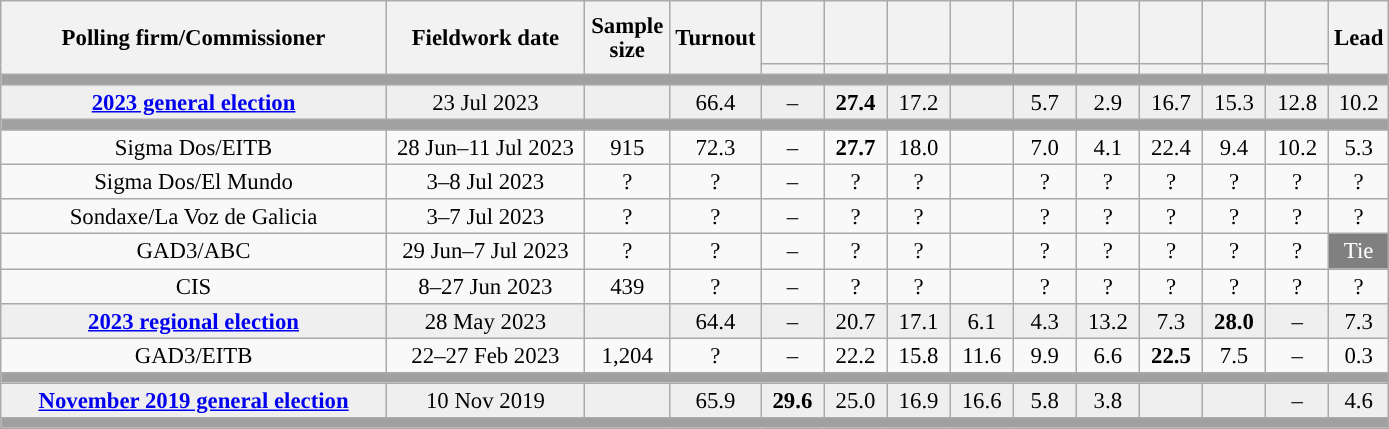<table class="wikitable collapsible collapsed" style="text-align:center; font-size:95%; line-height:16px;">
<tr style="height:42px;">
<th style="width:250px;" rowspan="2">Polling firm/Commissioner</th>
<th style="width:125px;" rowspan="2">Fieldwork date</th>
<th style="width:50px;" rowspan="2">Sample size</th>
<th style="width:45px;" rowspan="2">Turnout</th>
<th style="width:35px;"></th>
<th style="width:35px;"></th>
<th style="width:35px;"></th>
<th style="width:35px;"></th>
<th style="width:35px;"></th>
<th style="width:35px;"></th>
<th style="width:35px;"></th>
<th style="width:35px;"></th>
<th style="width:35px;"></th>
<th style="width:30px;" rowspan="2">Lead</th>
</tr>
<tr>
<th style="color:inherit;background:"></th>
<th style="color:inherit;background:"></th>
<th style="color:inherit;background:"></th>
<th style="color:inherit;background:"></th>
<th style="color:inherit;background:"></th>
<th style="color:inherit;background:"></th>
<th style="color:inherit;background:"></th>
<th style="color:inherit;background:"></th>
<th style="color:inherit;background:"></th>
</tr>
<tr>
<td colspan="14" style="background:#A0A0A0"></td>
</tr>
<tr style="background:#EFEFEF;">
<td><strong><a href='#'>2023 general election</a></strong></td>
<td>23 Jul 2023</td>
<td></td>
<td>66.4</td>
<td>–</td>
<td><strong>27.4</strong><br></td>
<td>17.2<br></td>
<td></td>
<td>5.7<br></td>
<td>2.9<br></td>
<td>16.7<br></td>
<td>15.3<br></td>
<td>12.8<br></td>
<td style="background:">10.2</td>
</tr>
<tr>
<td colspan="14" style="background:#A0A0A0"></td>
</tr>
<tr>
<td>Sigma Dos/EITB</td>
<td>28 Jun–11 Jul 2023</td>
<td>915</td>
<td>72.3</td>
<td>–</td>
<td><strong>27.7</strong><br></td>
<td>18.0<br></td>
<td></td>
<td>7.0<br></td>
<td>4.1<br></td>
<td>22.4<br></td>
<td>9.4<br></td>
<td>10.2<br></td>
<td style="background:">5.3</td>
</tr>
<tr>
<td>Sigma Dos/El Mundo</td>
<td>3–8 Jul 2023</td>
<td>?</td>
<td>?</td>
<td>–</td>
<td>?<br></td>
<td>?<br></td>
<td></td>
<td>?<br></td>
<td>?<br></td>
<td>?<br></td>
<td>?<br></td>
<td>?<br></td>
<td style="background:">?</td>
</tr>
<tr>
<td>Sondaxe/La Voz de Galicia</td>
<td>3–7 Jul 2023</td>
<td>?</td>
<td>?</td>
<td>–</td>
<td>?<br></td>
<td>?<br></td>
<td></td>
<td>?<br></td>
<td>?<br></td>
<td>?<br></td>
<td>?<br></td>
<td>?<br></td>
<td style="background:">?</td>
</tr>
<tr>
<td>GAD3/ABC</td>
<td>29 Jun–7 Jul 2023</td>
<td>?</td>
<td>?</td>
<td>–</td>
<td>?<br></td>
<td>?<br></td>
<td></td>
<td>?<br></td>
<td>?<br></td>
<td>?<br></td>
<td>?<br></td>
<td>?<br></td>
<td style="background:gray; color:white;">Tie</td>
</tr>
<tr>
<td>CIS</td>
<td>8–27 Jun 2023</td>
<td>439</td>
<td>?</td>
<td>–</td>
<td>?<br></td>
<td>?<br></td>
<td></td>
<td>?<br></td>
<td>?<br></td>
<td>?<br></td>
<td>?<br></td>
<td>?<br></td>
<td style="background:">?</td>
</tr>
<tr style="background:#EFEFEF;">
<td><strong><a href='#'>2023 regional election</a></strong></td>
<td>28 May 2023</td>
<td></td>
<td>64.4</td>
<td>–</td>
<td>20.7<br></td>
<td>17.1<br></td>
<td>6.1<br></td>
<td>4.3<br></td>
<td>13.2<br></td>
<td>7.3<br></td>
<td><strong>28.0</strong><br></td>
<td>–</td>
<td style="background:">7.3</td>
</tr>
<tr>
<td>GAD3/EITB</td>
<td>22–27 Feb 2023</td>
<td>1,204</td>
<td>?</td>
<td>–</td>
<td>22.2<br></td>
<td>15.8<br></td>
<td>11.6<br></td>
<td>9.9<br></td>
<td>6.6<br></td>
<td><strong>22.5</strong><br></td>
<td>7.5<br></td>
<td>–</td>
<td style="background:">0.3</td>
</tr>
<tr>
<td colspan="14" style="background:#A0A0A0"></td>
</tr>
<tr style="background:#EFEFEF;">
<td><strong><a href='#'>November 2019 general election</a></strong></td>
<td>10 Nov 2019</td>
<td></td>
<td>65.9</td>
<td><strong>29.6</strong><br></td>
<td>25.0<br></td>
<td>16.9<br></td>
<td>16.6<br></td>
<td>5.8<br></td>
<td>3.8<br></td>
<td></td>
<td></td>
<td>–</td>
<td style="background:">4.6</td>
</tr>
<tr>
<td colspan="14" style="background:#A0A0A0"></td>
</tr>
</table>
